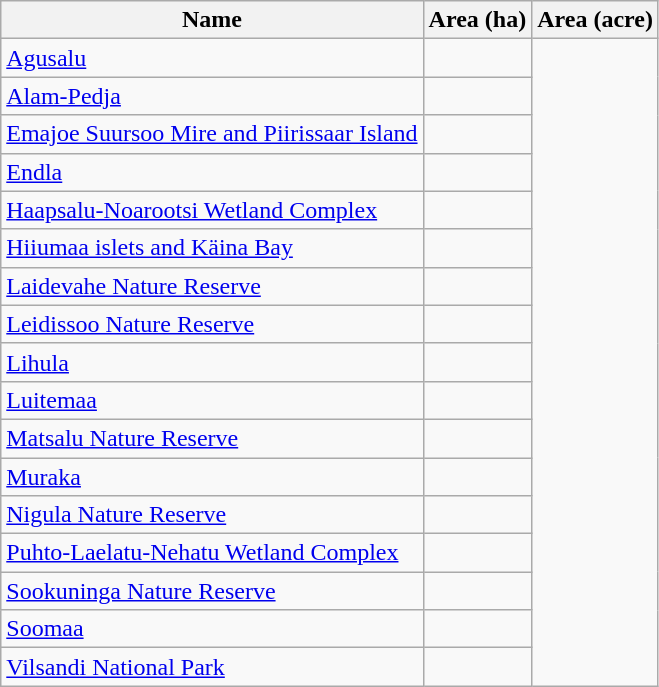<table class="wikitable">
<tr>
<th scope="col" align=left>Name</th>
<th scope="col">Area (ha)</th>
<th scope="col">Area (acre)</th>
</tr>
<tr ---->
<td><a href='#'>Agusalu</a></td>
<td></td>
</tr>
<tr ---->
<td><a href='#'>Alam-Pedja</a></td>
<td></td>
</tr>
<tr ---->
<td><a href='#'>Emajoe Suursoo Mire and Piirissaar Island</a></td>
<td></td>
</tr>
<tr ---->
<td><a href='#'>Endla</a></td>
<td></td>
</tr>
<tr ---->
<td><a href='#'>Haapsalu-Noarootsi Wetland Complex</a></td>
<td></td>
</tr>
<tr ---->
<td><a href='#'>Hiiumaa islets and Käina Bay</a></td>
<td></td>
</tr>
<tr ---->
<td><a href='#'>Laidevahe Nature Reserve</a></td>
<td></td>
</tr>
<tr ---->
<td><a href='#'>Leidissoo Nature Reserve</a></td>
<td></td>
</tr>
<tr ---->
<td><a href='#'>Lihula</a></td>
<td></td>
</tr>
<tr ---->
<td><a href='#'>Luitemaa</a></td>
<td></td>
</tr>
<tr ---->
<td><a href='#'>Matsalu Nature Reserve</a></td>
<td></td>
</tr>
<tr ---->
<td><a href='#'>Muraka</a></td>
<td></td>
</tr>
<tr ---->
<td><a href='#'>Nigula Nature Reserve</a></td>
<td></td>
</tr>
<tr ---->
<td><a href='#'>Puhto-Laelatu-Nehatu Wetland Complex</a></td>
<td></td>
</tr>
<tr ---->
<td><a href='#'>Sookuninga Nature Reserve</a></td>
<td></td>
</tr>
<tr ---->
<td><a href='#'>Soomaa</a></td>
<td></td>
</tr>
<tr ---->
<td><a href='#'>Vilsandi National Park</a></td>
<td></td>
</tr>
</table>
